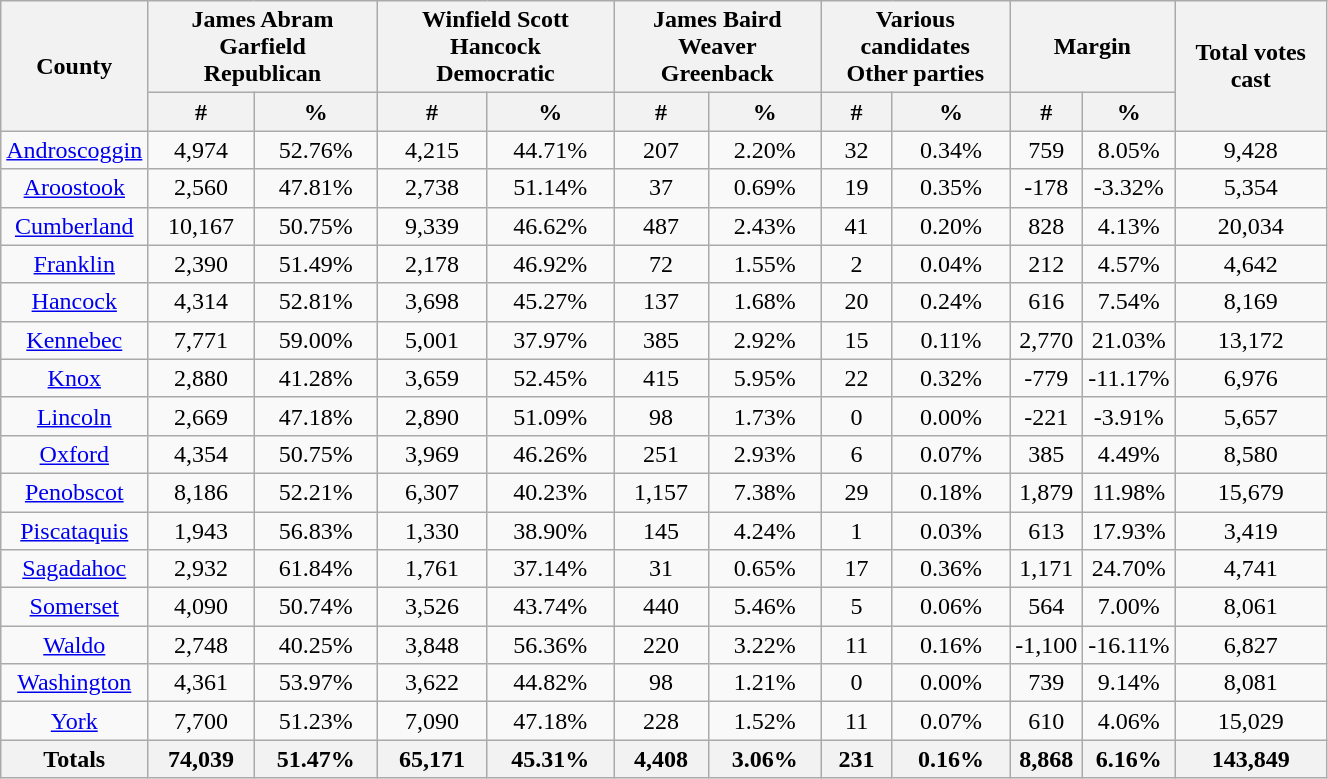<table width="70%" class="wikitable sortable" style="text-align:center">
<tr>
<th style="text-align:center;" rowspan="2">County</th>
<th style="text-align:center;" colspan="2">James Abram Garfield<br>Republican</th>
<th style="text-align:center;" colspan="2">Winfield Scott Hancock<br>Democratic</th>
<th style="text-align:center;" colspan="2">James Baird Weaver<br>Greenback</th>
<th style="text-align:center;" colspan="2">Various candidates<br>Other parties</th>
<th style="text-align:center;" colspan="2">Margin</th>
<th style="text-align:center;" rowspan="2">Total votes cast</th>
</tr>
<tr>
<th data-sort-type="number">#</th>
<th data-sort-type="number">%</th>
<th data-sort-type="number">#</th>
<th data-sort-type="number">%</th>
<th data-sort-type="number">#</th>
<th data-sort-type="number">%</th>
<th data-sort-type="number">#</th>
<th data-sort-type="number">%</th>
<th data-sort-type="number">#</th>
<th data-sort-type="number">%</th>
</tr>
<tr style="text-align:center;">
<td><a href='#'>Androscoggin</a></td>
<td>4,974</td>
<td>52.76%</td>
<td>4,215</td>
<td>44.71%</td>
<td>207</td>
<td>2.20%</td>
<td>32</td>
<td>0.34%</td>
<td>759</td>
<td>8.05%</td>
<td>9,428</td>
</tr>
<tr style="text-align:center;">
<td><a href='#'>Aroostook</a></td>
<td>2,560</td>
<td>47.81%</td>
<td>2,738</td>
<td>51.14%</td>
<td>37</td>
<td>0.69%</td>
<td>19</td>
<td>0.35%</td>
<td>-178</td>
<td>-3.32%</td>
<td>5,354</td>
</tr>
<tr style="text-align:center;">
<td><a href='#'>Cumberland</a></td>
<td>10,167</td>
<td>50.75%</td>
<td>9,339</td>
<td>46.62%</td>
<td>487</td>
<td>2.43%</td>
<td>41</td>
<td>0.20%</td>
<td>828</td>
<td>4.13%</td>
<td>20,034</td>
</tr>
<tr style="text-align:center;">
<td><a href='#'>Franklin</a></td>
<td>2,390</td>
<td>51.49%</td>
<td>2,178</td>
<td>46.92%</td>
<td>72</td>
<td>1.55%</td>
<td>2</td>
<td>0.04%</td>
<td>212</td>
<td>4.57%</td>
<td>4,642</td>
</tr>
<tr style="text-align:center;">
<td><a href='#'>Hancock</a></td>
<td>4,314</td>
<td>52.81%</td>
<td>3,698</td>
<td>45.27%</td>
<td>137</td>
<td>1.68%</td>
<td>20</td>
<td>0.24%</td>
<td>616</td>
<td>7.54%</td>
<td>8,169</td>
</tr>
<tr style="text-align:center;">
<td><a href='#'>Kennebec</a></td>
<td>7,771</td>
<td>59.00%</td>
<td>5,001</td>
<td>37.97%</td>
<td>385</td>
<td>2.92%</td>
<td>15</td>
<td>0.11%</td>
<td>2,770</td>
<td>21.03%</td>
<td>13,172</td>
</tr>
<tr style="text-align:center;">
<td><a href='#'>Knox</a></td>
<td>2,880</td>
<td>41.28%</td>
<td>3,659</td>
<td>52.45%</td>
<td>415</td>
<td>5.95%</td>
<td>22</td>
<td>0.32%</td>
<td>-779</td>
<td>-11.17%</td>
<td>6,976</td>
</tr>
<tr style="text-align:center;">
<td><a href='#'>Lincoln</a></td>
<td>2,669</td>
<td>47.18%</td>
<td>2,890</td>
<td>51.09%</td>
<td>98</td>
<td>1.73%</td>
<td>0</td>
<td>0.00%</td>
<td>-221</td>
<td>-3.91%</td>
<td>5,657</td>
</tr>
<tr style="text-align:center;">
<td><a href='#'>Oxford</a></td>
<td>4,354</td>
<td>50.75%</td>
<td>3,969</td>
<td>46.26%</td>
<td>251</td>
<td>2.93%</td>
<td>6</td>
<td>0.07%</td>
<td>385</td>
<td>4.49%</td>
<td>8,580</td>
</tr>
<tr style="text-align:center;">
<td><a href='#'>Penobscot</a></td>
<td>8,186</td>
<td>52.21%</td>
<td>6,307</td>
<td>40.23%</td>
<td>1,157</td>
<td>7.38%</td>
<td>29</td>
<td>0.18%</td>
<td>1,879</td>
<td>11.98%</td>
<td>15,679</td>
</tr>
<tr style="text-align:center;">
<td><a href='#'>Piscataquis</a></td>
<td>1,943</td>
<td>56.83%</td>
<td>1,330</td>
<td>38.90%</td>
<td>145</td>
<td>4.24%</td>
<td>1</td>
<td>0.03%</td>
<td>613</td>
<td>17.93%</td>
<td>3,419</td>
</tr>
<tr style="text-align:center;">
<td><a href='#'>Sagadahoc</a></td>
<td>2,932</td>
<td>61.84%</td>
<td>1,761</td>
<td>37.14%</td>
<td>31</td>
<td>0.65%</td>
<td>17</td>
<td>0.36%</td>
<td>1,171</td>
<td>24.70%</td>
<td>4,741</td>
</tr>
<tr style="text-align:center;">
<td><a href='#'>Somerset</a></td>
<td>4,090</td>
<td>50.74%</td>
<td>3,526</td>
<td>43.74%</td>
<td>440</td>
<td>5.46%</td>
<td>5</td>
<td>0.06%</td>
<td>564</td>
<td>7.00%</td>
<td>8,061</td>
</tr>
<tr style="text-align:center;">
<td><a href='#'>Waldo</a></td>
<td>2,748</td>
<td>40.25%</td>
<td>3,848</td>
<td>56.36%</td>
<td>220</td>
<td>3.22%</td>
<td>11</td>
<td>0.16%</td>
<td>-1,100</td>
<td>-16.11%</td>
<td>6,827</td>
</tr>
<tr style="text-align:center;">
<td><a href='#'>Washington</a></td>
<td>4,361</td>
<td>53.97%</td>
<td>3,622</td>
<td>44.82%</td>
<td>98</td>
<td>1.21%</td>
<td>0</td>
<td>0.00%</td>
<td>739</td>
<td>9.14%</td>
<td>8,081</td>
</tr>
<tr style="text-align:center;">
<td><a href='#'>York</a></td>
<td>7,700</td>
<td>51.23%</td>
<td>7,090</td>
<td>47.18%</td>
<td>228</td>
<td>1.52%</td>
<td>11</td>
<td>0.07%</td>
<td>610</td>
<td>4.06%</td>
<td>15,029</td>
</tr>
<tr style="text-align:center;">
<th>Totals</th>
<th>74,039</th>
<th>51.47%</th>
<th>65,171</th>
<th>45.31%</th>
<th>4,408</th>
<th>3.06%</th>
<th>231</th>
<th>0.16%</th>
<th>8,868</th>
<th>6.16%</th>
<th>143,849</th>
</tr>
</table>
